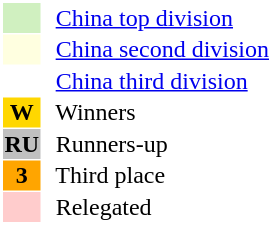<table style="border: 1px solid #ffffff; background-color: #ffffff" cellspacing="1" cellpadding="1">
<tr>
<td bgcolor="#D0F0C0" width="20"></td>
<td bgcolor="#ffffff" align="left">  <a href='#'>China top division</a></td>
</tr>
<tr>
<td bgcolor="#FFFFE0" width="20"></td>
<td bgcolor="#ffffff" align="left">  <a href='#'>China second division</a></td>
</tr>
<tr>
<th bgcolor="#ffffff" width="20"></th>
<td bgcolor="#ffffff" align="left">  <a href='#'>China third division</a></td>
</tr>
<tr>
<th bgcolor="#FFD700" width="20">W</th>
<td bgcolor="#ffffff" align="left">  Winners</td>
</tr>
<tr>
<th bgcolor="#C0C0C0" width="20">RU</th>
<td bgcolor="#ffffff" align="left">  Runners-up</td>
</tr>
<tr>
<th bgcolor="#FFA500" width="20">3</th>
<td bgcolor="#ffffff" align="left">  Third place</td>
</tr>
<tr>
<th bgcolor="#ffcccc" width="20"></th>
<td bgcolor="#ffffff" align="left">  Relegated</td>
</tr>
</table>
